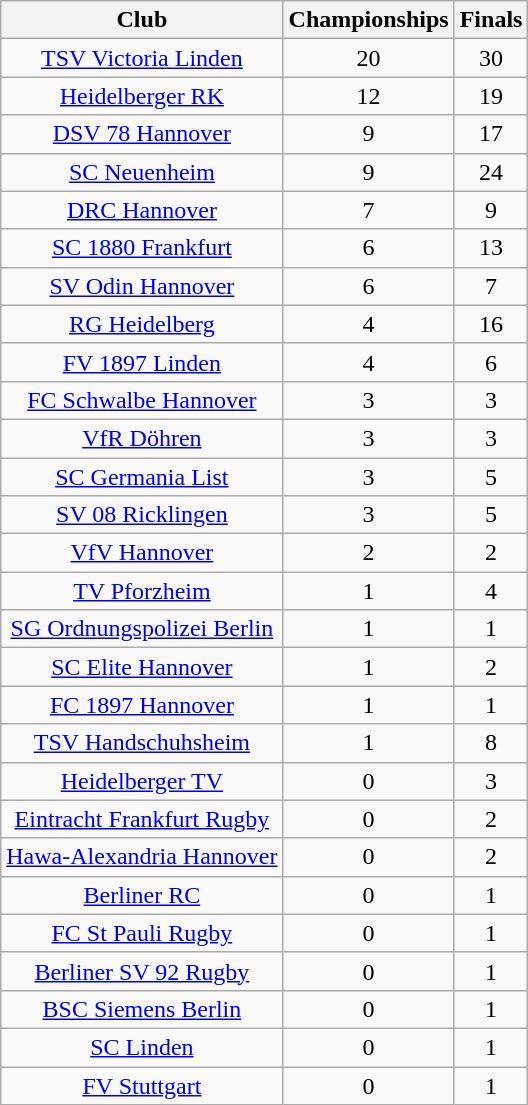<table class="wikitable">
<tr>
<th>Club</th>
<th>Championships</th>
<th>Finals</th>
</tr>
<tr align="center">
<td><a href='#'>TSV Victoria Linden</a></td>
<td>20</td>
<td>30</td>
</tr>
<tr align="center">
<td><a href='#'>Heidelberger RK</a></td>
<td>12</td>
<td>19</td>
</tr>
<tr align="center">
<td><a href='#'>DSV 78 Hannover</a></td>
<td>9</td>
<td>17</td>
</tr>
<tr align="center">
<td><a href='#'>SC Neuenheim</a></td>
<td>9</td>
<td>24</td>
</tr>
<tr align="center">
<td><a href='#'>DRC Hannover</a></td>
<td>7</td>
<td>9</td>
</tr>
<tr align="center">
<td><a href='#'>SC 1880 Frankfurt</a></td>
<td>6</td>
<td>13</td>
</tr>
<tr align="center">
<td><a href='#'>SV Odin Hannover</a></td>
<td>6</td>
<td>7</td>
</tr>
<tr align="center">
<td><a href='#'>RG Heidelberg</a></td>
<td>4</td>
<td>16</td>
</tr>
<tr align="center">
<td><a href='#'>FV 1897 Linden</a></td>
<td>4</td>
<td>6</td>
</tr>
<tr align="center">
<td><a href='#'>FC Schwalbe Hannover</a></td>
<td>3</td>
<td>3</td>
</tr>
<tr align="center">
<td><a href='#'>VfR Döhren</a></td>
<td>3</td>
<td>3</td>
</tr>
<tr align="center">
<td><a href='#'>SC Germania List</a></td>
<td>3</td>
<td>5</td>
</tr>
<tr align="center">
<td><a href='#'>SV 08 Ricklingen</a></td>
<td>3</td>
<td>5</td>
</tr>
<tr align="center">
<td><a href='#'>VfV Hannover</a></td>
<td>2</td>
<td>2</td>
</tr>
<tr align="center">
<td><a href='#'>TV Pforzheim</a></td>
<td>1</td>
<td>4</td>
</tr>
<tr align="center">
<td><a href='#'>SG Ordnungspolizei Berlin</a></td>
<td>1</td>
<td>1</td>
</tr>
<tr align="center">
<td><a href='#'>SC Elite Hannover</a></td>
<td>1</td>
<td>2</td>
</tr>
<tr align="center">
<td><a href='#'>FC 1897 Hannover</a></td>
<td>1</td>
<td>1</td>
</tr>
<tr align="center">
<td><a href='#'>TSV Handschuhsheim</a></td>
<td>1</td>
<td>8</td>
</tr>
<tr align="center">
<td><a href='#'>Heidelberger TV</a></td>
<td>0</td>
<td>3</td>
</tr>
<tr align="center">
<td><a href='#'>Eintracht Frankfurt Rugby</a></td>
<td>0</td>
<td>2</td>
</tr>
<tr align="center">
<td><a href='#'>Hawa-Alexandria Hannover</a></td>
<td>0</td>
<td>2</td>
</tr>
<tr align="center">
<td><a href='#'>Berliner RC</a></td>
<td>0</td>
<td>1</td>
</tr>
<tr align="center">
<td><a href='#'>FC St Pauli Rugby</a></td>
<td>0</td>
<td>1</td>
</tr>
<tr align="center">
<td><a href='#'>Berliner SV 92 Rugby</a></td>
<td>0</td>
<td>1</td>
</tr>
<tr align="center">
<td><a href='#'>BSC Siemens Berlin</a></td>
<td>0</td>
<td>1</td>
</tr>
<tr align="center">
<td><a href='#'>SC Linden</a></td>
<td>0</td>
<td>1</td>
</tr>
<tr align="center">
<td><a href='#'>FV Stuttgart</a></td>
<td>0</td>
<td>1</td>
</tr>
</table>
